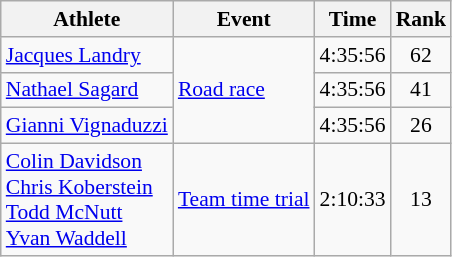<table class="wikitable" style="font-size:90%">
<tr>
<th>Athlete</th>
<th>Event</th>
<th>Time</th>
<th>Rank</th>
</tr>
<tr align=center>
<td align=left><a href='#'>Jacques Landry</a></td>
<td align=left rowspan=3><a href='#'>Road race</a></td>
<td>4:35:56</td>
<td>62</td>
</tr>
<tr align=center>
<td align=left><a href='#'>Nathael Sagard</a></td>
<td>4:35:56</td>
<td>41</td>
</tr>
<tr align=center>
<td align=left><a href='#'>Gianni Vignaduzzi</a></td>
<td>4:35:56</td>
<td>26</td>
</tr>
<tr align=center>
<td align=left><a href='#'>Colin Davidson</a><br><a href='#'>Chris Koberstein</a><br><a href='#'>Todd McNutt</a><br><a href='#'>Yvan Waddell</a></td>
<td align=left><a href='#'>Team time trial</a></td>
<td>2:10:33</td>
<td>13</td>
</tr>
</table>
